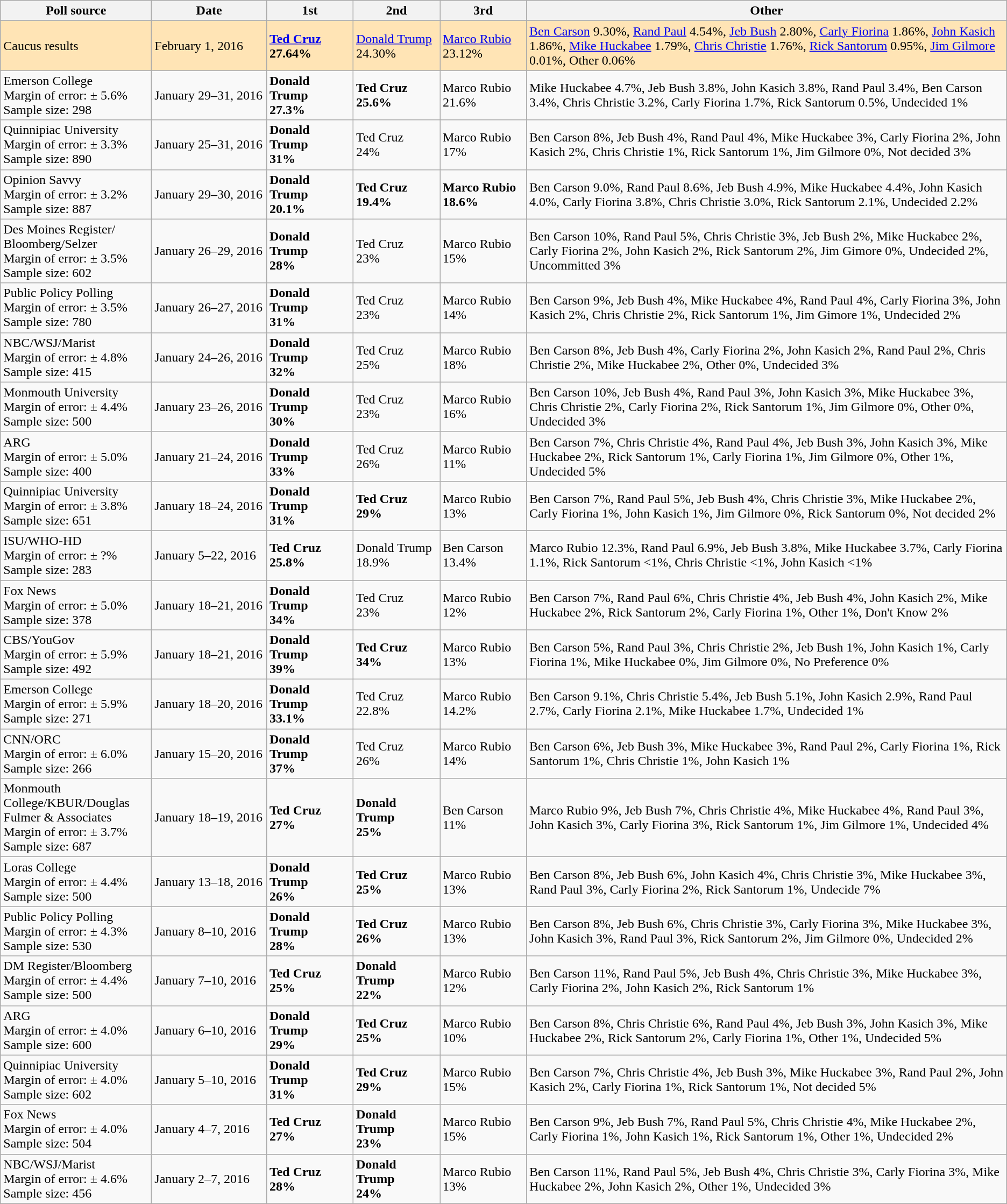<table class="wikitable">
<tr>
<th style="width:180px;">Poll source</th>
<th style="width:135px;">Date</th>
<th style="width:100px;">1st</th>
<th style="width:100px;">2nd</th>
<th style="width:100px;">3rd</th>
<th>Other</th>
</tr>
<tr style="background:Moccasin;">
<td>Caucus results</td>
<td>February 1, 2016</td>
<td><strong><a href='#'>Ted Cruz</a><br>27.64%</strong></td>
<td><a href='#'>Donald Trump</a><br>24.30%</td>
<td><a href='#'>Marco Rubio</a><br>23.12%</td>
<td><a href='#'>Ben Carson</a> 9.30%, <a href='#'>Rand Paul</a> 4.54%, <a href='#'>Jeb Bush</a> 2.80%, <a href='#'>Carly Fiorina</a> 1.86%, <a href='#'>John Kasich</a> 1.86%, <a href='#'>Mike Huckabee</a> 1.79%, <a href='#'>Chris Christie</a> 1.76%, <a href='#'>Rick Santorum</a> 0.95%, <a href='#'>Jim Gilmore</a> 0.01%, Other 0.06%</td>
</tr>
<tr>
<td>Emerson College<br>Margin of error: ± 5.6%
<br>Sample size: 298</td>
<td>January 29–31, 2016</td>
<td><strong>Donald Trump<br>27.3%</strong></td>
<td><strong>Ted Cruz<br>25.6%</strong></td>
<td>Marco Rubio<br>21.6%</td>
<td>Mike Huckabee 4.7%, Jeb Bush 3.8%, John Kasich 3.8%, Rand Paul 3.4%, Ben Carson 3.4%, Chris Christie 3.2%, Carly Fiorina 1.7%, Rick Santorum 0.5%, Undecided 1%</td>
</tr>
<tr>
<td>Quinnipiac University<br>Margin of error: ± 3.3%
Sample size: 890</td>
<td>January 25–31, 2016</td>
<td><strong>Donald Trump<br>31%</strong></td>
<td>Ted Cruz<br>24%</td>
<td>Marco Rubio<br>17%</td>
<td>Ben Carson 8%, Jeb Bush 4%, Rand Paul 4%, Mike Huckabee 3%, Carly Fiorina 2%, John Kasich 2%, Chris Christie 1%, Rick Santorum 1%, Jim Gilmore 0%, Not decided 3%</td>
</tr>
<tr>
<td>Opinion Savvy<br>Margin of error: ± 3.2%
<br>Sample size: 887</td>
<td>January 29–30, 2016</td>
<td><strong>Donald Trump<br>20.1%</strong></td>
<td><strong>Ted Cruz<br>19.4%</strong></td>
<td><strong>Marco Rubio<br>18.6%</strong></td>
<td>Ben Carson 9.0%, Rand Paul 8.6%, Jeb Bush 4.9%, Mike Huckabee 4.4%, John Kasich 4.0%, Carly Fiorina 3.8%, Chris Christie 3.0%, Rick Santorum 2.1%, Undecided 2.2%</td>
</tr>
<tr>
<td>Des Moines Register/<br>Bloomberg/Selzer<br>Margin of error: ± 3.5%
Sample size: 602</td>
<td>January 26–29, 2016</td>
<td><strong>Donald Trump<br>28%</strong></td>
<td>Ted Cruz<br>23%</td>
<td>Marco Rubio<br>15%</td>
<td>Ben Carson 10%, Rand Paul 5%, Chris Christie 3%, Jeb Bush 2%, Mike Huckabee 2%,  Carly Fiorina 2%, John Kasich 2%, Rick Santorum 2%, Jim Gimore 0%, Undecided 2%, Uncommitted 3%</td>
</tr>
<tr>
<td>Public Policy Polling<br>Margin of error: ± 3.5%
Sample size: 780</td>
<td>January 26–27, 2016</td>
<td><strong>Donald Trump<br>31%</strong></td>
<td>Ted Cruz<br>23%</td>
<td>Marco Rubio<br>14%</td>
<td>Ben Carson 9%, Jeb Bush 4%, Mike Huckabee 4%, Rand Paul 4%, Carly Fiorina 3%, John Kasich 2%, Chris Christie 2%, Rick Santorum 1%, Jim Gimore 1%, Undecided 2%</td>
</tr>
<tr>
<td>NBC/WSJ/Marist<br>Margin of error: ± 4.8%
Sample size: 415</td>
<td>January 24–26, 2016</td>
<td><strong>Donald Trump<br>32%</strong></td>
<td>Ted Cruz<br>25%</td>
<td>Marco Rubio<br>18%</td>
<td>Ben Carson 8%, Jeb Bush 4%, Carly Fiorina 2%, John Kasich 2%, Rand Paul 2%, Chris Christie 2%, Mike Huckabee 2%, Other 0%, Undecided 3%</td>
</tr>
<tr>
<td>Monmouth University<br>Margin of error: ± 4.4%
<br>Sample size: 500</td>
<td>January 23–26, 2016</td>
<td><strong>Donald Trump<br>30%</strong></td>
<td>Ted Cruz<br>23%</td>
<td>Marco Rubio<br>16%</td>
<td>Ben Carson 10%, Jeb Bush 4%, Rand Paul 3%, John Kasich 3%, Mike Huckabee 3%, Chris Christie 2%, Carly Fiorina 2%, Rick Santorum 1%, Jim Gilmore 0%, Other 0%, Undecided 3%</td>
</tr>
<tr>
<td>ARG<br>Margin of error: ± 5.0%
<br>Sample size: 400</td>
<td>January 21–24, 2016</td>
<td><strong>Donald Trump<br>33%</strong></td>
<td>Ted Cruz<br>26%</td>
<td>Marco Rubio<br>11%</td>
<td>Ben Carson 7%, Chris Christie 4%, Rand Paul 4%, Jeb Bush 3%, John Kasich 3%, Mike Huckabee 2%, Rick Santorum 1%, Carly Fiorina 1%, Jim Gilmore 0%, Other 1%, Undecided 5%</td>
</tr>
<tr>
<td>Quinnipiac University<br>Margin of error: ± 3.8%
Sample size: 651</td>
<td>January 18–24, 2016</td>
<td><strong>Donald Trump<br>31%</strong></td>
<td><strong>Ted Cruz<br>29%</strong></td>
<td>Marco Rubio<br>13%</td>
<td>Ben Carson 7%, Rand Paul 5%, Jeb Bush 4%, Chris Christie 3%, Mike Huckabee 2%, Carly Fiorina 1%, John Kasich 1%, Jim Gilmore 0%, Rick Santorum 0%, Not decided 2%</td>
</tr>
<tr>
<td>ISU/WHO-HD<br>Margin of error: ± ?%
<br>Sample size: 283</td>
<td>January 5–22, 2016</td>
<td><strong>Ted Cruz<br>25.8%</strong></td>
<td>Donald Trump<br>18.9%</td>
<td>Ben Carson<br>13.4%</td>
<td>Marco Rubio 12.3%, Rand Paul 6.9%, Jeb Bush 3.8%, Mike Huckabee 3.7%, Carly Fiorina 1.1%, Rick Santorum <1%, Chris Christie <1%, John Kasich <1%</td>
</tr>
<tr>
<td>Fox News<br>Margin of error: ± 5.0%
<br>Sample size: 378</td>
<td>January 18–21, 2016</td>
<td><strong>Donald Trump<br>34%</strong></td>
<td>Ted Cruz<br>23%</td>
<td>Marco Rubio<br>12%</td>
<td>Ben Carson 7%, Rand Paul 6%, Chris Christie 4%, Jeb Bush 4%, John Kasich 2%, Mike Huckabee 2%, Rick Santorum 2%, Carly Fiorina 1%, Other 1%, Don't Know 2%</td>
</tr>
<tr>
<td>CBS/YouGov<br>Margin of error: ± 5.9%
<br>Sample size: 492</td>
<td>January 18–21, 2016</td>
<td><strong>Donald Trump<br>39%</strong></td>
<td><strong>Ted Cruz<br>34%</strong></td>
<td>Marco Rubio<br>13%</td>
<td>Ben Carson 5%, Rand Paul 3%, Chris Christie 2%, Jeb Bush 1%, John Kasich 1%,  Carly Fiorina 1%, Mike Huckabee 0%, Jim Gilmore 0%, No Preference 0%</td>
</tr>
<tr>
<td>Emerson College<br>Margin of error: ± 5.9%
<br>Sample size: 271</td>
<td>January 18–20, 2016</td>
<td><strong>Donald Trump<br>33.1%</strong></td>
<td>Ted Cruz<br>22.8%</td>
<td>Marco Rubio<br>14.2%</td>
<td>Ben Carson 9.1%, Chris Christie 5.4%, Jeb Bush 5.1%, John Kasich 2.9%, Rand Paul 2.7%, Carly Fiorina 2.1%, Mike Huckabee 1.7%, Undecided 1%</td>
</tr>
<tr>
<td>CNN/ORC<br>Margin of error: ± 6.0%
<br>Sample size: 266</td>
<td>January 15–20, 2016</td>
<td><strong>Donald Trump<br>37%</strong></td>
<td>Ted Cruz<br>26%</td>
<td>Marco Rubio<br>14%</td>
<td>Ben Carson 6%, Jeb Bush 3%, Mike Huckabee 3%, Rand Paul 2%, Carly Fiorina 1%, Rick Santorum 1%, Chris Christie 1%, John Kasich 1%</td>
</tr>
<tr>
<td>Monmouth College/KBUR/Douglas Fulmer & Associates<br>Margin of error: ± 3.7%
<br>Sample size: 687</td>
<td>January 18–19, 2016</td>
<td><strong>Ted Cruz<br>27%</strong></td>
<td><strong>Donald Trump<br>25%</strong></td>
<td>Ben Carson<br>11%</td>
<td>Marco Rubio 9%, Jeb Bush 7%, Chris Christie 4%, Mike Huckabee 4%, Rand Paul 3%, John Kasich 3%, Carly Fiorina 3%, Rick Santorum 1%, Jim Gilmore 1%, Undecided 4%</td>
</tr>
<tr>
<td>Loras College<br>Margin of error: ± 4.4%
<br>Sample size: 500</td>
<td>January 13–18, 2016</td>
<td><strong>Donald Trump<br>26%</strong></td>
<td><strong>Ted Cruz<br>25%</strong></td>
<td>Marco Rubio<br>13%</td>
<td>Ben Carson 8%, Jeb Bush 6%, John Kasich 4%, Chris Christie 3%, Mike Huckabee 3%, Rand Paul 3%, Carly Fiorina 2%, Rick Santorum 1%, Undecide 7%</td>
</tr>
<tr>
<td>Public Policy Polling<br>Margin of error: ± 4.3%
<br>Sample size: 530</td>
<td>January 8–10, 2016</td>
<td><strong>Donald Trump<br>28%</strong></td>
<td><strong>Ted Cruz<br>26%</strong></td>
<td>Marco Rubio<br>13%</td>
<td>Ben Carson 8%, Jeb Bush 6%, Chris Christie 3%, Carly Fiorina 3%, Mike Huckabee 3%, John Kasich 3%, Rand Paul 3%, Rick Santorum 2%, Jim Gilmore 0%, Undecided 2%</td>
</tr>
<tr>
<td>DM Register/Bloomberg<br>Margin of error: ± 4.4%
<br>Sample size: 500</td>
<td>January 7–10, 2016</td>
<td><strong>Ted Cruz<br>25%</strong></td>
<td><strong>Donald Trump<br>22%</strong></td>
<td>Marco Rubio<br>12%</td>
<td>Ben Carson 11%, Rand Paul 5%, Jeb Bush 4%, Chris Christie 3%, Mike Huckabee 3%, Carly Fiorina 2%, John Kasich 2%, Rick Santorum 1%</td>
</tr>
<tr>
<td>ARG<br>Margin of error: ± 4.0%
Sample size: 600</td>
<td>January 6–10, 2016</td>
<td><strong>Donald Trump<br>29%</strong></td>
<td><strong>Ted Cruz<br>25%</strong></td>
<td>Marco Rubio<br>10%</td>
<td>Ben Carson 8%, Chris Christie 6%, Rand Paul 4%, Jeb Bush 3%, John Kasich 3%, Mike Huckabee 2%, Rick Santorum 2%, Carly Fiorina 1%,  Other 1%, Undecided 5%</td>
</tr>
<tr>
<td>Quinnipiac University<br>Margin of error: ± 4.0%
Sample size: 602</td>
<td>January 5–10, 2016</td>
<td><strong>Donald Trump<br>31%</strong></td>
<td><strong>Ted Cruz<br>29%</strong></td>
<td>Marco Rubio<br>15%</td>
<td>Ben Carson 7%, Chris Christie 4%, Jeb Bush 3%, Mike Huckabee 3%, Rand Paul 2%, John Kasich 2%, Carly Fiorina 1%,  Rick Santorum 1%, Not decided 5%</td>
</tr>
<tr>
<td>Fox News<br>Margin of error: ± 4.0%
Sample size: 504</td>
<td>January 4–7, 2016</td>
<td><strong>Ted Cruz<br>27%</strong></td>
<td><strong>Donald Trump<br>23%</strong></td>
<td>Marco Rubio<br>15%</td>
<td>Ben Carson 9%, Jeb Bush 7%, Rand Paul 5%, Chris Christie 4%, Mike Huckabee 2%, Carly Fiorina 1%, John Kasich 1%, Rick Santorum 1%, Other 1%,  Undecided 2%</td>
</tr>
<tr>
<td>NBC/WSJ/Marist<br>Margin of error: ± 4.6%
Sample size: 456</td>
<td>January 2–7, 2016</td>
<td><strong>Ted Cruz<br>28%</strong></td>
<td><strong>Donald Trump<br>24%</strong></td>
<td>Marco Rubio<br>13%</td>
<td>Ben Carson 11%, Rand Paul 5%, Jeb Bush 4%, Chris Christie 3%, Carly Fiorina 3%, Mike Huckabee 2%, John Kasich 2%, Other 1%, Undecided 3%</td>
</tr>
</table>
